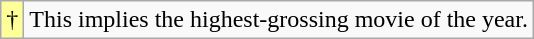<table class="wikitable">
<tr>
<td style="background-color:#FFFF99">†</td>
<td>This implies the highest-grossing movie of the year.</td>
</tr>
</table>
